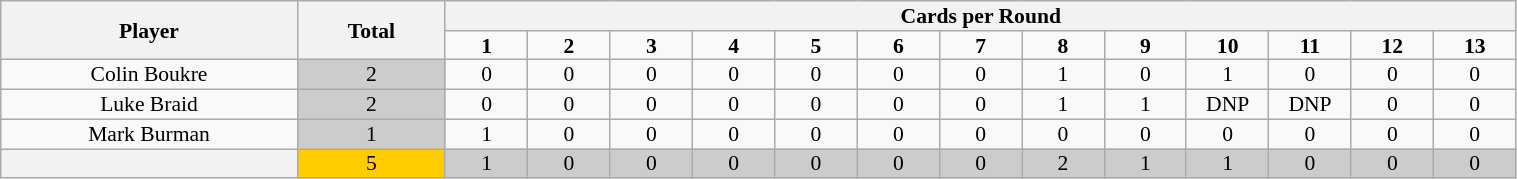<table class="wikitable" style="text-align:center; line-height: 90%; font-size:90%;" width=80%>
<tr>
<th rowspan=2 width=18%>Player</th>
<th rowspan=2 width=9%>Total</th>
<th colspan=13>Cards per Round</th>
</tr>
<tr>
<td width=5%><strong>1</strong></td>
<td width=5%><strong>2</strong></td>
<td width=5%><strong>3</strong></td>
<td width=5%><strong>4</strong></td>
<td width=5%><strong>5</strong></td>
<td width=5%><strong>6</strong></td>
<td width=5%><strong>7</strong></td>
<td width=5%><strong>8</strong></td>
<td width=5%><strong>9</strong></td>
<td width=5%><strong>10</strong></td>
<td width=5%><strong>11</strong></td>
<td width=5%><strong>12</strong></td>
<td width=5%><strong>13</strong></td>
</tr>
<tr>
<td>Colin Boukre</td>
<td bgcolor=#cccccc>2</td>
<td>0</td>
<td>0</td>
<td>0</td>
<td>0</td>
<td>0</td>
<td>0</td>
<td>0</td>
<td>1</td>
<td>0</td>
<td>1</td>
<td>0</td>
<td>0</td>
<td>0</td>
</tr>
<tr>
<td>Luke Braid</td>
<td bgcolor=#cccccc>2</td>
<td>0</td>
<td>0</td>
<td>0</td>
<td>0</td>
<td>0</td>
<td>0</td>
<td>0</td>
<td>1</td>
<td>1</td>
<td>DNP</td>
<td>DNP</td>
<td>0</td>
<td>0</td>
</tr>
<tr>
<td>Mark Burman</td>
<td bgcolor=#cccccc>1</td>
<td>1</td>
<td>0</td>
<td>0</td>
<td>0</td>
<td>0</td>
<td>0</td>
<td>0</td>
<td>0</td>
<td>0</td>
<td>0</td>
<td>0</td>
<td>0</td>
<td>0</td>
</tr>
<tr>
<th></th>
<td bgcolor=#ffcc00>5</td>
<td bgcolor=#cccccc>1</td>
<td bgcolor=#cccccc>0</td>
<td bgcolor=#cccccc>0</td>
<td bgcolor=#cccccc>0</td>
<td bgcolor=#cccccc>0</td>
<td bgcolor=#cccccc>0</td>
<td bgcolor=#cccccc>0</td>
<td bgcolor=#cccccc>2</td>
<td bgcolor=#cccccc>1</td>
<td bgcolor=#cccccc>1</td>
<td bgcolor=#cccccc>0</td>
<td bgcolor=#cccccc>0</td>
<td bgcolor=#cccccc>0</td>
</tr>
</table>
